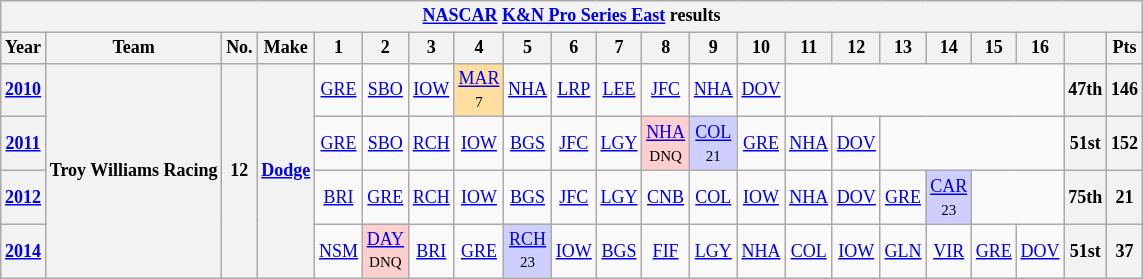<table class="wikitable" style="text-align:center; font-size:75%">
<tr>
<th colspan=45><a href='#'>NASCAR</a> <a href='#'>K&N Pro Series East</a> results</th>
</tr>
<tr>
<th>Year</th>
<th>Team</th>
<th>No.</th>
<th>Make</th>
<th>1</th>
<th>2</th>
<th>3</th>
<th>4</th>
<th>5</th>
<th>6</th>
<th>7</th>
<th>8</th>
<th>9</th>
<th>10</th>
<th>11</th>
<th>12</th>
<th>13</th>
<th>14</th>
<th>15</th>
<th>16</th>
<th></th>
<th>Pts</th>
</tr>
<tr>
<th><a href='#'>2010</a></th>
<th rowspan=4>Troy Williams Racing</th>
<th rowspan=4>12</th>
<th rowspan=4><a href='#'>Dodge</a></th>
<td><a href='#'>GRE</a></td>
<td><a href='#'>SBO</a></td>
<td><a href='#'>IOW</a></td>
<td style="background:#FFDF9F;"><a href='#'>MAR</a><br><small>7</small></td>
<td><a href='#'>NHA</a></td>
<td><a href='#'>LRP</a></td>
<td><a href='#'>LEE</a></td>
<td><a href='#'>JFC</a></td>
<td><a href='#'>NHA</a></td>
<td><a href='#'>DOV</a></td>
<td colspan=6></td>
<th>47th</th>
<th>146</th>
</tr>
<tr>
<th><a href='#'>2011</a></th>
<td><a href='#'>GRE</a></td>
<td><a href='#'>SBO</a></td>
<td><a href='#'>RCH</a></td>
<td><a href='#'>IOW</a></td>
<td><a href='#'>BGS</a></td>
<td><a href='#'>JFC</a></td>
<td><a href='#'>LGY</a></td>
<td style="background:#FFCFCF;"><a href='#'>NHA</a><br><small>DNQ</small></td>
<td style="background:#CFCFFF;"><a href='#'>COL</a><br><small>21</small></td>
<td><a href='#'>GRE</a></td>
<td><a href='#'>NHA</a></td>
<td><a href='#'>DOV</a></td>
<td colspan=4></td>
<th>51st</th>
<th>152</th>
</tr>
<tr>
<th><a href='#'>2012</a></th>
<td><a href='#'>BRI</a></td>
<td><a href='#'>GRE</a></td>
<td><a href='#'>RCH</a></td>
<td><a href='#'>IOW</a></td>
<td><a href='#'>BGS</a></td>
<td><a href='#'>JFC</a></td>
<td><a href='#'>LGY</a></td>
<td><a href='#'>CNB</a></td>
<td><a href='#'>COL</a></td>
<td><a href='#'>IOW</a></td>
<td><a href='#'>NHA</a></td>
<td><a href='#'>DOV</a></td>
<td><a href='#'>GRE</a></td>
<td style="background:#CFCFFF;"><a href='#'>CAR</a><br><small>23</small></td>
<td colspan=2></td>
<th>75th</th>
<th>21</th>
</tr>
<tr>
<th><a href='#'>2014</a></th>
<td><a href='#'>NSM</a></td>
<td style="background:#FFCFCF;"><a href='#'>DAY</a><br><small>DNQ</small></td>
<td><a href='#'>BRI</a></td>
<td><a href='#'>GRE</a></td>
<td style="background:#CFCFFF;"><a href='#'>RCH</a><br><small>23</small></td>
<td><a href='#'>IOW</a></td>
<td><a href='#'>BGS</a></td>
<td><a href='#'>FIF</a></td>
<td><a href='#'>LGY</a></td>
<td><a href='#'>NHA</a></td>
<td><a href='#'>COL</a></td>
<td><a href='#'>IOW</a></td>
<td><a href='#'>GLN</a></td>
<td><a href='#'>VIR</a></td>
<td><a href='#'>GRE</a></td>
<td><a href='#'>DOV</a></td>
<th>51st</th>
<th>37</th>
</tr>
</table>
